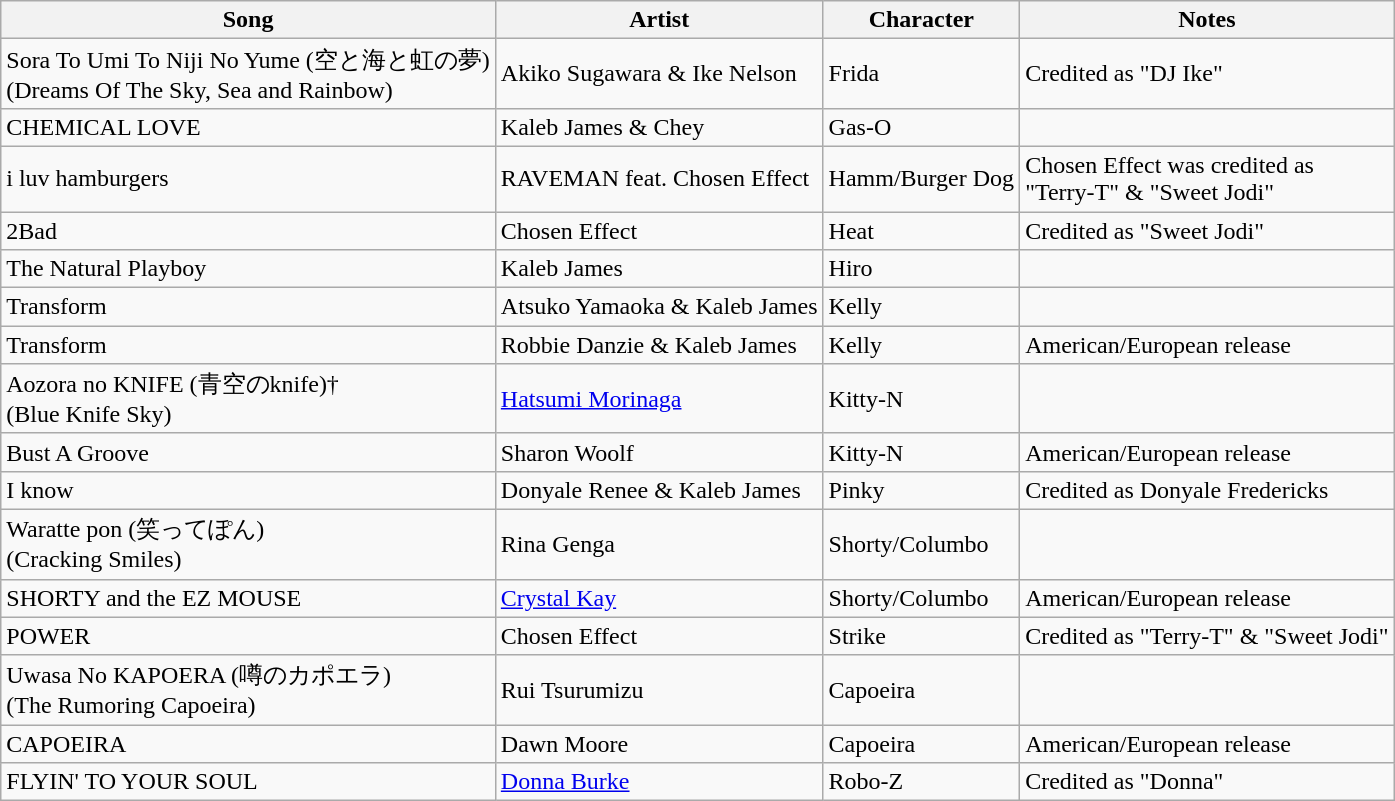<table class="wikitable">
<tr>
<th>Song</th>
<th>Artist</th>
<th>Character</th>
<th>Notes</th>
</tr>
<tr>
<td>Sora To Umi To Niji No Yume (空と海と虹の夢)<br>(Dreams Of The Sky, Sea and Rainbow)</td>
<td>Akiko Sugawara & Ike Nelson</td>
<td>Frida</td>
<td>Credited as "DJ Ike"</td>
</tr>
<tr>
<td>CHEMICAL LOVE</td>
<td>Kaleb James & Chey</td>
<td>Gas-O</td>
<td></td>
</tr>
<tr>
<td>i luv hamburgers</td>
<td>RAVEMAN feat. Chosen Effect</td>
<td>Hamm/Burger Dog</td>
<td>Chosen Effect was credited as<br>"Terry-T" & "Sweet Jodi"</td>
</tr>
<tr>
<td>2Bad</td>
<td>Chosen Effect</td>
<td>Heat</td>
<td>Credited as "Sweet Jodi"</td>
</tr>
<tr>
<td>The Natural Playboy</td>
<td>Kaleb James</td>
<td>Hiro</td>
<td></td>
</tr>
<tr>
<td>Transform</td>
<td>Atsuko Yamaoka & Kaleb James</td>
<td>Kelly</td>
<td></td>
</tr>
<tr>
<td>Transform</td>
<td>Robbie Danzie & Kaleb James</td>
<td>Kelly</td>
<td>American/European release</td>
</tr>
<tr>
<td>Aozora no KNIFE (青空のknife)†<br>(Blue Knife Sky)</td>
<td><a href='#'>Hatsumi Morinaga</a></td>
<td>Kitty-N</td>
<td></td>
</tr>
<tr>
<td>Bust A Groove</td>
<td>Sharon Woolf</td>
<td>Kitty-N</td>
<td>American/European release</td>
</tr>
<tr>
<td>I know</td>
<td>Donyale Renee & Kaleb James</td>
<td>Pinky</td>
<td>Credited as Donyale Fredericks</td>
</tr>
<tr>
<td>Waratte pon (笑ってぽん)<br>(Cracking Smiles)</td>
<td>Rina Genga</td>
<td>Shorty/Columbo</td>
<td></td>
</tr>
<tr>
<td>SHORTY and the EZ MOUSE</td>
<td><a href='#'>Crystal Kay</a></td>
<td>Shorty/Columbo</td>
<td>American/European release</td>
</tr>
<tr>
<td>POWER</td>
<td>Chosen Effect</td>
<td>Strike</td>
<td>Credited as "Terry-T" & "Sweet Jodi"</td>
</tr>
<tr>
<td>Uwasa No KAPOERA (噂のカポエラ)<br>(The Rumoring Capoeira)</td>
<td>Rui Tsurumizu</td>
<td>Capoeira</td>
<td></td>
</tr>
<tr>
<td>CAPOEIRA</td>
<td>Dawn Moore</td>
<td>Capoeira</td>
<td>American/European release</td>
</tr>
<tr>
<td>FLYIN' TO YOUR SOUL</td>
<td><a href='#'>Donna Burke</a></td>
<td>Robo-Z</td>
<td>Credited as "Donna"</td>
</tr>
</table>
